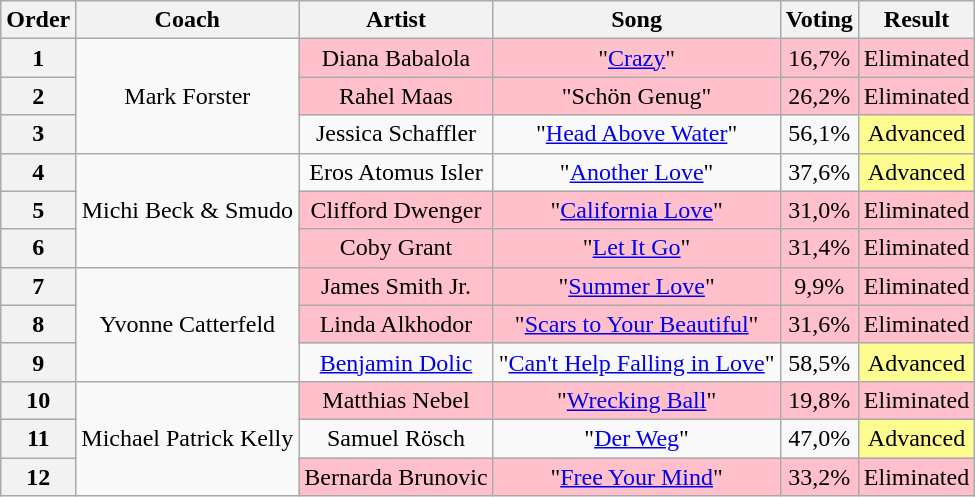<table class="wikitable" style="text-align: center; width: auto;">
<tr>
<th>Order</th>
<th>Coach</th>
<th>Artist</th>
<th>Song</th>
<th>Voting</th>
<th>Result</th>
</tr>
<tr>
<th>1</th>
<td rowspan="3">Mark Forster</td>
<td style="background:pink;">Diana Babalola</td>
<td style="background:pink;">"<a href='#'>Crazy</a>"</td>
<td style="background:pink;">16,7%</td>
<td style="background:pink;">Eliminated</td>
</tr>
<tr>
<th>2</th>
<td style="background:pink;">Rahel Maas</td>
<td style="background:pink;">"Schön Genug"</td>
<td style="background:pink;">26,2%</td>
<td style="background:pink;">Eliminated</td>
</tr>
<tr>
<th>3</th>
<td>Jessica Schaffler</td>
<td>"<a href='#'>Head Above Water</a>"</td>
<td>56,1%</td>
<td style="background:#fdfc8f;">Advanced</td>
</tr>
<tr>
<th>4</th>
<td rowspan="3">Michi Beck & Smudo</td>
<td>Eros Atomus Isler</td>
<td>"<a href='#'>Another Love</a>"</td>
<td>37,6%</td>
<td style="background:#fdfc8f;">Advanced</td>
</tr>
<tr>
<th>5</th>
<td style="background:pink;">Clifford Dwenger</td>
<td style="background:pink;">"<a href='#'>California Love</a>"</td>
<td style="background:pink;">31,0%</td>
<td style="background:pink;">Eliminated</td>
</tr>
<tr>
<th>6</th>
<td style="background:pink;">Coby Grant</td>
<td style="background:pink;">"<a href='#'>Let It Go</a>"</td>
<td style="background:pink;">31,4%</td>
<td style="background:pink;">Eliminated</td>
</tr>
<tr>
<th>7</th>
<td rowspan="3">Yvonne Catterfeld</td>
<td style="background:pink;">James Smith Jr.</td>
<td style="background:pink;">"<a href='#'>Summer Love</a>"</td>
<td style="background:pink;">9,9%</td>
<td style="background:pink;">Eliminated</td>
</tr>
<tr>
<th>8</th>
<td style="background:pink;">Linda Alkhodor</td>
<td style="background:pink;">"<a href='#'>Scars to Your Beautiful</a>"</td>
<td style="background:pink;">31,6%</td>
<td style="background:pink;">Eliminated</td>
</tr>
<tr>
<th>9</th>
<td><a href='#'>Benjamin Dolic</a></td>
<td>"<a href='#'>Can't Help Falling in Love</a>"</td>
<td>58,5%</td>
<td style="background:#fdfc8f;">Advanced</td>
</tr>
<tr>
<th>10</th>
<td rowspan="3">Michael Patrick Kelly</td>
<td style="background:pink;">Matthias Nebel</td>
<td style="background:pink;">"<a href='#'>Wrecking Ball</a>"</td>
<td style="background:pink;">19,8%</td>
<td style="background:pink;">Eliminated</td>
</tr>
<tr>
<th>11</th>
<td>Samuel Rösch</td>
<td>"<a href='#'>Der Weg</a>"</td>
<td>47,0%</td>
<td style="background:#fdfc8f;">Advanced</td>
</tr>
<tr>
<th>12</th>
<td style="background:pink;">Bernarda Brunovic</td>
<td style="background:pink;">"<a href='#'>Free Your Mind</a>"</td>
<td style="background:pink;">33,2%</td>
<td style="background:pink;">Eliminated</td>
</tr>
</table>
